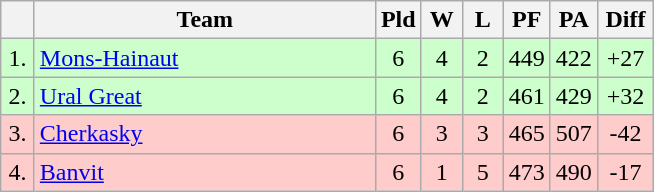<table class=wikitable style="text-align:center">
<tr>
<th width=15></th>
<th width=220>Team</th>
<th width=20>Pld</th>
<th width=20>W</th>
<th width=20>L</th>
<th width=20>PF</th>
<th width=20>PA</th>
<th width=30>Diff</th>
</tr>
<tr style="background: #ccffcc;">
<td>1.</td>
<td align=left> <a href='#'>Mons-Hainaut</a></td>
<td>6</td>
<td>4</td>
<td>2</td>
<td>449</td>
<td>422</td>
<td>+27</td>
</tr>
<tr style="background: #ccffcc;">
<td>2.</td>
<td align=left> <a href='#'>Ural Great</a></td>
<td>6</td>
<td>4</td>
<td>2</td>
<td>461</td>
<td>429</td>
<td>+32</td>
</tr>
<tr style="background: #ffcccc;">
<td>3.</td>
<td align=left> <a href='#'>Cherkasky</a></td>
<td>6</td>
<td>3</td>
<td>3</td>
<td>465</td>
<td>507</td>
<td>-42</td>
</tr>
<tr style="background: #ffcccc;">
<td>4.</td>
<td align=left> <a href='#'>Banvit</a></td>
<td>6</td>
<td>1</td>
<td>5</td>
<td>473</td>
<td>490</td>
<td>-17</td>
</tr>
</table>
